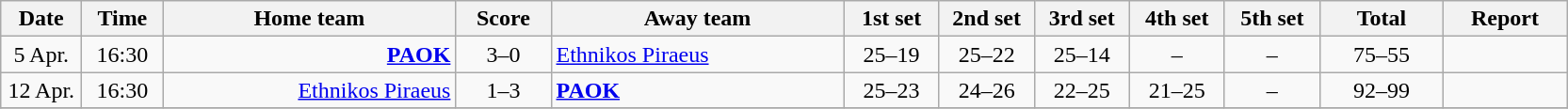<table class="wikitable" style="text-align: center; font-size:100%">
<tr>
<th width="50">Date</th>
<th width="50">Time</th>
<th width="200">Home team</th>
<th width="60">Score</th>
<th width="200">Away team</th>
<th width="60">1st set</th>
<th width="60">2nd set</th>
<th width="60">3rd set</th>
<th width="60">4th set</th>
<th width="60">5th set</th>
<th width="80">Total</th>
<th width="80">Report</th>
</tr>
<tr>
<td>5 Apr.</td>
<td>16:30</td>
<td align=right><strong><a href='#'>PAOK</a></strong></td>
<td>3–0</td>
<td align=left><a href='#'>Ethnikos Piraeus</a></td>
<td>25–19</td>
<td>25–22</td>
<td>25–14</td>
<td>–</td>
<td>–</td>
<td>75–55</td>
<td></td>
</tr>
<tr>
<td>12 Apr.</td>
<td>16:30</td>
<td align=right><a href='#'>Ethnikos Piraeus</a></td>
<td>1–3</td>
<td align=left><strong><a href='#'>PAOK</a></strong></td>
<td>25–23</td>
<td>24–26</td>
<td>22–25</td>
<td>21–25</td>
<td>–</td>
<td>92–99</td>
<td></td>
</tr>
<tr>
</tr>
</table>
